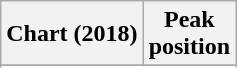<table class="wikitable sortable plainrowheaders" style="text-align:center">
<tr>
<th scope="col">Chart (2018)</th>
<th scope="col">Peak<br>position</th>
</tr>
<tr>
</tr>
<tr>
</tr>
<tr>
</tr>
</table>
